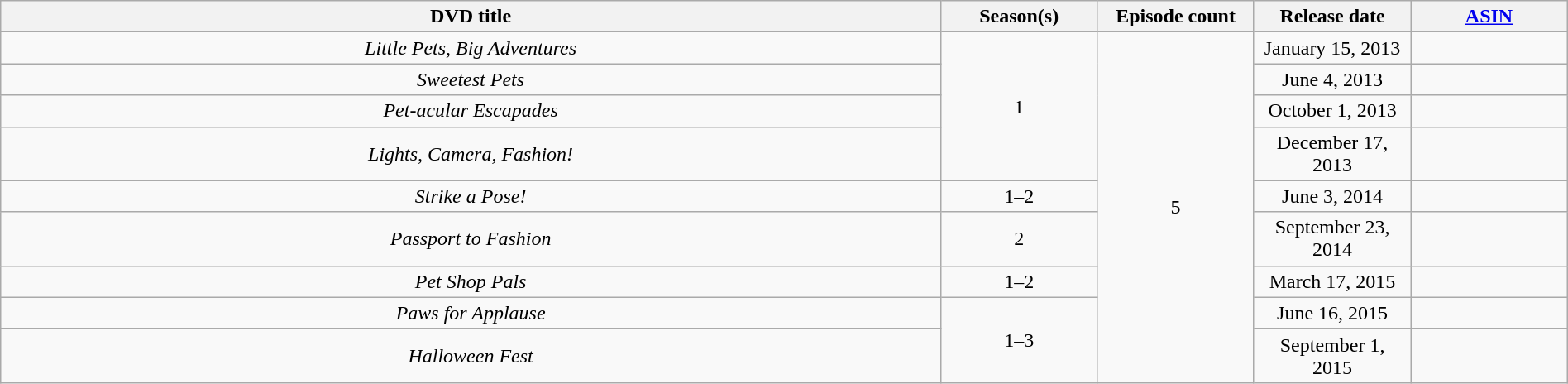<table class="wikitable collapsible collapsed sortable" style="width:100%;text-align:center;">
<tr>
<th scope="col" width="60%">DVD title</th>
<th scope="col" width="10%">Season(s)</th>
<th scope="col" width="10%">Episode count</th>
<th scope="col" width="10%">Release date</th>
<th scope="col" width="10%"><a href='#'>ASIN</a></th>
</tr>
<tr>
<td><em>Little Pets, Big Adventures</em></td>
<td rowspan="4">1</td>
<td rowspan="9">5</td>
<td>January 15, 2013</td>
<td></td>
</tr>
<tr>
<td><em>Sweetest Pets</em></td>
<td>June 4, 2013</td>
<td></td>
</tr>
<tr>
<td><em>Pet-acular Escapades</em></td>
<td>October 1, 2013</td>
<td></td>
</tr>
<tr>
<td><em>Lights, Camera, Fashion!</em></td>
<td>December 17, 2013</td>
<td></td>
</tr>
<tr>
<td><em>Strike a Pose!</em></td>
<td>1–2</td>
<td>June 3, 2014</td>
<td></td>
</tr>
<tr>
<td><em>Passport to Fashion</em></td>
<td>2</td>
<td>September 23, 2014</td>
<td></td>
</tr>
<tr>
<td><em>Pet Shop Pals</em></td>
<td>1–2</td>
<td>March 17, 2015</td>
<td></td>
</tr>
<tr>
<td><em>Paws for Applause</em></td>
<td rowspan="2">1–3</td>
<td>June 16, 2015</td>
<td></td>
</tr>
<tr>
<td><em>Halloween Fest</em></td>
<td>September 1, 2015</td>
<td></td>
</tr>
</table>
